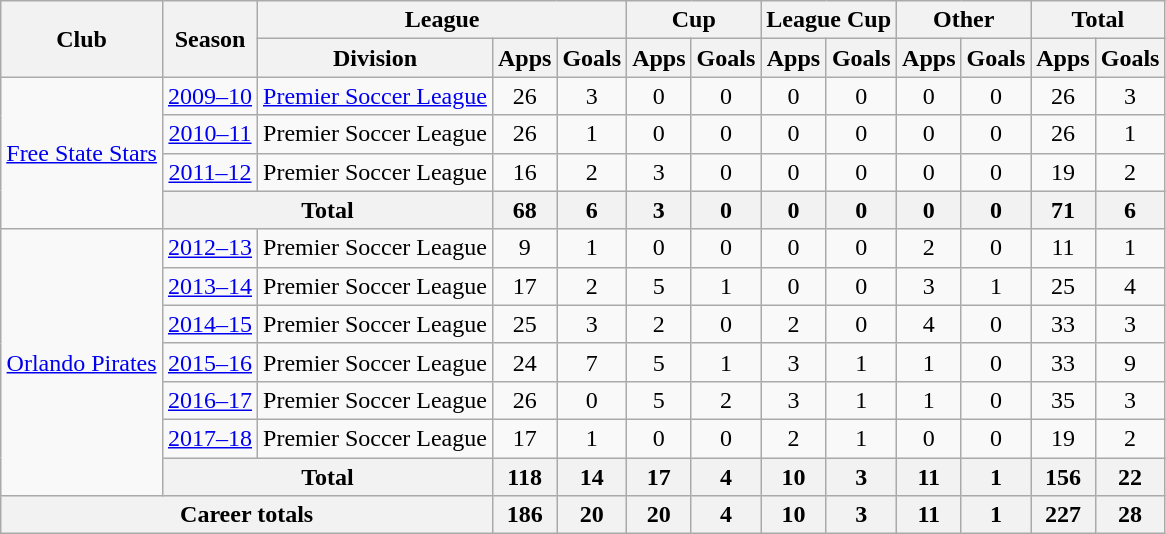<table class="wikitable" style="text-align: center">
<tr>
<th rowspan="2">Club</th>
<th rowspan="2">Season</th>
<th colspan="3">League</th>
<th colspan="2">Cup</th>
<th colspan="2">League Cup</th>
<th colspan="2">Other</th>
<th colspan="2">Total</th>
</tr>
<tr>
<th>Division</th>
<th>Apps</th>
<th>Goals</th>
<th>Apps</th>
<th>Goals</th>
<th>Apps</th>
<th>Goals</th>
<th>Apps</th>
<th>Goals</th>
<th>Apps</th>
<th>Goals</th>
</tr>
<tr>
<td rowspan="4"><a href='#'>Free State Stars</a></td>
<td><a href='#'>2009–10</a></td>
<td><a href='#'>Premier Soccer League</a></td>
<td>26</td>
<td>3</td>
<td>0</td>
<td>0</td>
<td>0</td>
<td>0</td>
<td>0</td>
<td>0</td>
<td>26</td>
<td>3</td>
</tr>
<tr>
<td><a href='#'>2010–11</a></td>
<td>Premier Soccer League</td>
<td>26</td>
<td>1</td>
<td>0</td>
<td>0</td>
<td>0</td>
<td>0</td>
<td>0</td>
<td>0</td>
<td>26</td>
<td>1</td>
</tr>
<tr>
<td><a href='#'>2011–12</a></td>
<td>Premier Soccer League</td>
<td>16</td>
<td>2</td>
<td>3</td>
<td>0</td>
<td>0</td>
<td>0</td>
<td>0</td>
<td>0</td>
<td>19</td>
<td>2</td>
</tr>
<tr>
<th colspan="2">Total</th>
<th>68</th>
<th>6</th>
<th>3</th>
<th>0</th>
<th>0</th>
<th>0</th>
<th>0</th>
<th>0</th>
<th>71</th>
<th>6</th>
</tr>
<tr>
<td rowspan="7"><a href='#'>Orlando Pirates</a></td>
<td><a href='#'>2012–13</a></td>
<td>Premier Soccer League</td>
<td>9</td>
<td>1</td>
<td>0</td>
<td>0</td>
<td>0</td>
<td>0</td>
<td>2</td>
<td>0</td>
<td>11</td>
<td>1</td>
</tr>
<tr>
<td><a href='#'>2013–14</a></td>
<td>Premier Soccer League</td>
<td>17</td>
<td>2</td>
<td>5</td>
<td>1</td>
<td>0</td>
<td>0</td>
<td>3</td>
<td>1</td>
<td>25</td>
<td>4</td>
</tr>
<tr>
<td><a href='#'>2014–15</a></td>
<td>Premier Soccer League</td>
<td>25</td>
<td>3</td>
<td>2</td>
<td>0</td>
<td>2</td>
<td>0</td>
<td>4</td>
<td>0</td>
<td>33</td>
<td>3</td>
</tr>
<tr>
<td><a href='#'>2015–16</a></td>
<td>Premier Soccer League</td>
<td>24</td>
<td>7</td>
<td>5</td>
<td>1</td>
<td>3</td>
<td>1</td>
<td>1</td>
<td>0</td>
<td>33</td>
<td>9</td>
</tr>
<tr>
<td><a href='#'>2016–17</a></td>
<td>Premier Soccer League</td>
<td>26</td>
<td>0</td>
<td>5</td>
<td>2</td>
<td>3</td>
<td>1</td>
<td>1</td>
<td>0</td>
<td>35</td>
<td>3</td>
</tr>
<tr>
<td><a href='#'>2017–18</a></td>
<td>Premier Soccer League</td>
<td>17</td>
<td>1</td>
<td>0</td>
<td>0</td>
<td>2</td>
<td>1</td>
<td>0</td>
<td>0</td>
<td>19</td>
<td>2</td>
</tr>
<tr>
<th colspan="2">Total</th>
<th>118</th>
<th>14</th>
<th>17</th>
<th>4</th>
<th>10</th>
<th>3</th>
<th>11</th>
<th>1</th>
<th>156</th>
<th>22</th>
</tr>
<tr>
<th colspan="3">Career totals</th>
<th>186</th>
<th>20</th>
<th>20</th>
<th>4</th>
<th>10</th>
<th>3</th>
<th>11</th>
<th>1</th>
<th>227</th>
<th>28</th>
</tr>
</table>
